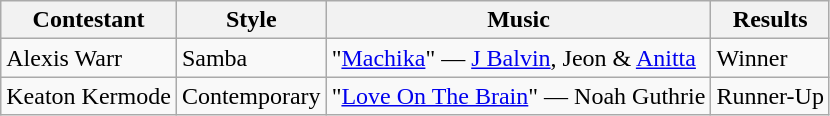<table class="wikitable">
<tr>
<th>Contestant</th>
<th>Style</th>
<th>Music</th>
<th>Results</th>
</tr>
<tr>
<td>Alexis Warr</td>
<td>Samba</td>
<td>"<a href='#'>Machika</a>" — <a href='#'>J Balvin</a>, Jeon & <a href='#'>Anitta</a></td>
<td>Winner</td>
</tr>
<tr>
<td>Keaton Kermode</td>
<td>Contemporary</td>
<td>"<a href='#'>Love On The Brain</a>" — Noah Guthrie</td>
<td>Runner-Up</td>
</tr>
</table>
